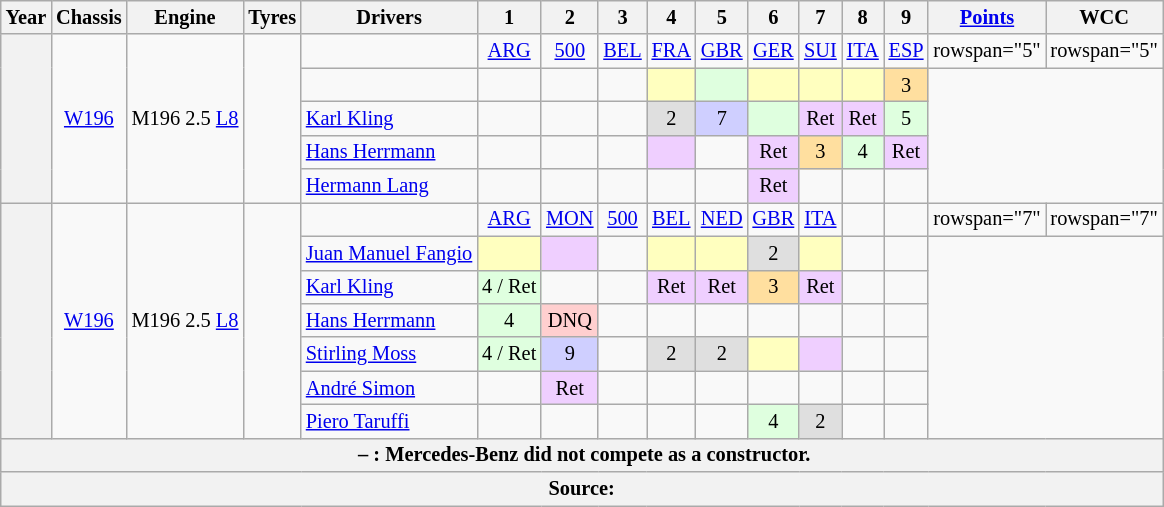<table class="wikitable" style="text-align:center; font-size:85%">
<tr>
<th>Year</th>
<th>Chassis</th>
<th>Engine</th>
<th>Tyres</th>
<th>Drivers</th>
<th>1</th>
<th>2</th>
<th>3</th>
<th>4</th>
<th>5</th>
<th>6</th>
<th>7</th>
<th>8</th>
<th>9</th>
<th><a href='#'>Points</a></th>
<th>WCC</th>
</tr>
<tr>
<th rowspan="5"></th>
<td rowspan="5"><a href='#'>W196</a></td>
<td rowspan="5">M196 2.5 <a href='#'>L8</a></td>
<td rowspan="5"></td>
<td></td>
<td><a href='#'>ARG</a></td>
<td><a href='#'>500</a></td>
<td><a href='#'>BEL</a></td>
<td><a href='#'>FRA</a></td>
<td><a href='#'>GBR</a></td>
<td><a href='#'>GER</a></td>
<td><a href='#'>SUI</a></td>
<td><a href='#'>ITA</a></td>
<td><a href='#'>ESP</a></td>
<td>rowspan="5" </td>
<td>rowspan="5" </td>
</tr>
<tr>
<td align="left"></td>
<td></td>
<td></td>
<td></td>
<td style="background:#ffffbf;"></td>
<td style="background:#dfffdf;"></td>
<td style="background:#ffffbf;"></td>
<td style="background:#ffffbf;"></td>
<td style="background:#ffffbf;"></td>
<td style="background:#ffdf9f;">3</td>
</tr>
<tr>
<td align="left"> <a href='#'>Karl Kling</a></td>
<td></td>
<td></td>
<td></td>
<td style="background:#dfdfdf;">2</td>
<td style="background:#cfcfff;">7</td>
<td style="background:#dfffdf;"></td>
<td style="background:#efcfff;">Ret</td>
<td style="background:#efcfff;">Ret</td>
<td style="background:#dfffdf;">5</td>
</tr>
<tr>
<td align="left"> <a href='#'>Hans Herrmann</a></td>
<td></td>
<td></td>
<td></td>
<td style="background:#efcfff;"></td>
<td></td>
<td style="background:#efcfff;">Ret</td>
<td style="background:#ffdf9f;">3</td>
<td style="background:#dfffdf;">4</td>
<td style="background:#efcfff;">Ret</td>
</tr>
<tr>
<td align="left"> <a href='#'>Hermann Lang</a></td>
<td></td>
<td></td>
<td></td>
<td></td>
<td></td>
<td style="background:#efcfff;">Ret</td>
<td></td>
<td></td>
<td></td>
</tr>
<tr>
<th rowspan="7"></th>
<td rowspan="7"><a href='#'>W196</a></td>
<td rowspan="7">M196 2.5 <a href='#'>L8</a></td>
<td rowspan="7"></td>
<td></td>
<td><a href='#'>ARG</a></td>
<td><a href='#'>MON</a></td>
<td><a href='#'>500</a></td>
<td><a href='#'>BEL</a></td>
<td><a href='#'>NED</a></td>
<td><a href='#'>GBR</a></td>
<td><a href='#'>ITA</a></td>
<td></td>
<td></td>
<td>rowspan="7" </td>
<td>rowspan="7" </td>
</tr>
<tr>
<td align="left"> <a href='#'>Juan Manuel Fangio</a></td>
<td style="background:#ffffbf;"></td>
<td style="background:#efcfff;"></td>
<td></td>
<td style="background:#ffffbf;"></td>
<td style="background:#ffffbf;"></td>
<td style="background:#dfdfdf;">2</td>
<td style="background:#ffffbf;"></td>
<td></td>
<td></td>
</tr>
<tr>
<td align="left"> <a href='#'>Karl Kling</a></td>
<td style="background:#dfffdf;">4 / Ret</td>
<td></td>
<td></td>
<td style="background:#efcfff;">Ret</td>
<td style="background:#efcfff;">Ret</td>
<td style="background:#ffdf9f;">3</td>
<td style="background:#efcfff;">Ret</td>
<td></td>
<td></td>
</tr>
<tr>
<td align="left"> <a href='#'>Hans Herrmann</a></td>
<td style="background:#dfffdf;">4</td>
<td style="background:#FFCFCF;">DNQ</td>
<td></td>
<td></td>
<td></td>
<td></td>
<td></td>
<td></td>
<td></td>
</tr>
<tr>
<td align="left"> <a href='#'>Stirling Moss</a></td>
<td style="background:#dfffdf;">4 / Ret</td>
<td style="background:#cfcfff;">9</td>
<td></td>
<td style="background:#dfdfdf;">2</td>
<td style="background:#dfdfdf;">2</td>
<td style="background:#ffffbf;"></td>
<td style="background:#efcfff;"></td>
<td></td>
<td></td>
</tr>
<tr>
<td align="left"> <a href='#'>André Simon</a></td>
<td></td>
<td style="background:#efcfff;">Ret</td>
<td></td>
<td></td>
<td></td>
<td></td>
<td></td>
<td></td>
<td></td>
</tr>
<tr>
<td align="left"> <a href='#'>Piero Taruffi</a></td>
<td></td>
<td></td>
<td></td>
<td></td>
<td></td>
<td style="background:#dfffdf;">4</td>
<td style="background:#dfdfdf;">2</td>
<td></td>
<td></td>
</tr>
<tr>
<th colspan="16" align="center"> – : Mercedes-Benz did not compete as a constructor.</th>
</tr>
<tr>
<th colspan="16">Source:</th>
</tr>
</table>
